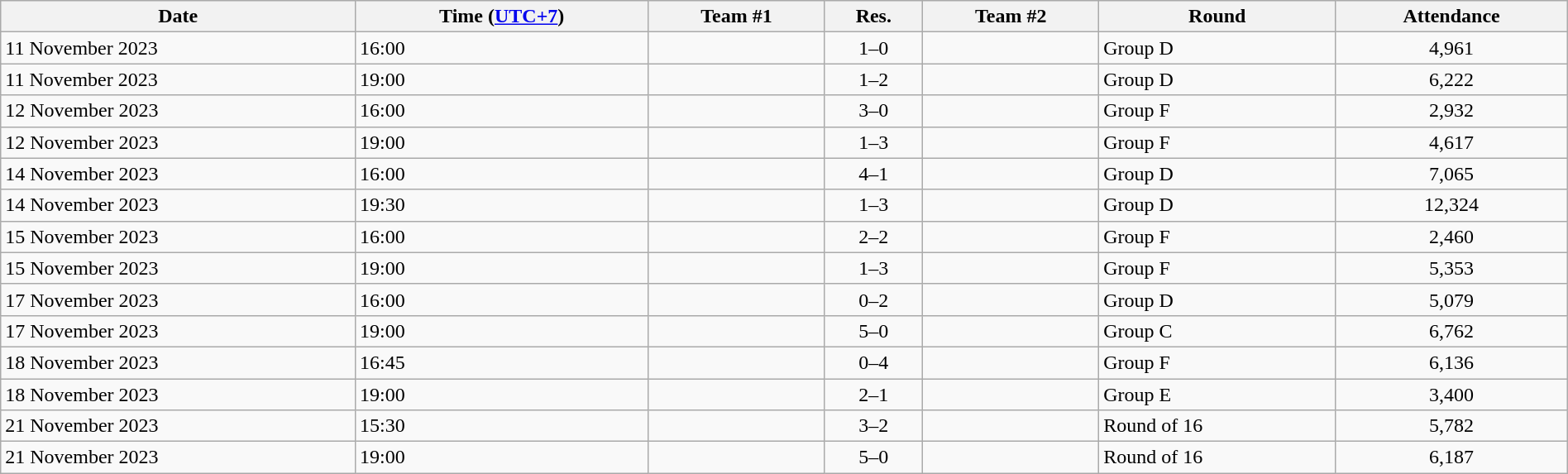<table class="wikitable"  style="text-align:left; width:100%;">
<tr>
<th>Date</th>
<th>Time (<a href='#'>UTC+7</a>)</th>
<th>Team #1</th>
<th>Res.</th>
<th>Team #2</th>
<th>Round</th>
<th>Attendance</th>
</tr>
<tr>
<td>11 November 2023</td>
<td>16:00</td>
<td></td>
<td style="text-align:center;">1–0</td>
<td></td>
<td>Group D</td>
<td style="text-align:center;">4,961</td>
</tr>
<tr>
<td>11 November 2023</td>
<td>19:00</td>
<td></td>
<td style="text-align:center;">1–2</td>
<td></td>
<td>Group D</td>
<td style="text-align:center;">6,222</td>
</tr>
<tr>
<td>12 November 2023</td>
<td>16:00</td>
<td></td>
<td style="text-align:center;">3–0</td>
<td></td>
<td>Group F</td>
<td style="text-align:center;">2,932</td>
</tr>
<tr>
<td>12 November 2023</td>
<td>19:00</td>
<td></td>
<td style="text-align:center;">1–3</td>
<td></td>
<td>Group F</td>
<td style="text-align:center;">4,617</td>
</tr>
<tr>
<td>14 November 2023</td>
<td>16:00</td>
<td></td>
<td style="text-align:center;">4–1</td>
<td></td>
<td>Group D</td>
<td style="text-align:center;">7,065</td>
</tr>
<tr>
<td>14 November 2023</td>
<td>19:30</td>
<td></td>
<td style="text-align:center;">1–3</td>
<td></td>
<td>Group D</td>
<td style="text-align:center;">12,324</td>
</tr>
<tr>
<td>15 November 2023</td>
<td>16:00</td>
<td></td>
<td style="text-align:center;">2–2</td>
<td></td>
<td>Group F</td>
<td style="text-align:center;">2,460</td>
</tr>
<tr>
<td>15 November 2023</td>
<td>19:00</td>
<td></td>
<td style="text-align:center;">1–3</td>
<td></td>
<td>Group F</td>
<td style="text-align:center;">5,353</td>
</tr>
<tr>
<td>17 November 2023</td>
<td>16:00</td>
<td></td>
<td style="text-align:center;">0–2</td>
<td></td>
<td>Group D</td>
<td style="text-align:center;">5,079</td>
</tr>
<tr>
<td>17 November 2023</td>
<td>19:00</td>
<td></td>
<td style="text-align:center;">5–0</td>
<td></td>
<td>Group C</td>
<td style="text-align:center;">6,762</td>
</tr>
<tr>
<td>18 November 2023</td>
<td>16:45</td>
<td></td>
<td style="text-align:center;">0–4</td>
<td></td>
<td>Group F</td>
<td style="text-align:center;">6,136</td>
</tr>
<tr>
<td>18 November 2023</td>
<td>19:00</td>
<td></td>
<td style="text-align:center;">2–1</td>
<td></td>
<td>Group E</td>
<td style="text-align:center;">3,400</td>
</tr>
<tr>
<td>21 November 2023</td>
<td>15:30</td>
<td></td>
<td style="text-align:center;">3–2</td>
<td></td>
<td>Round of 16</td>
<td style="text-align:center;">5,782</td>
</tr>
<tr>
<td>21 November 2023</td>
<td>19:00</td>
<td></td>
<td style="text-align:center;">5–0</td>
<td></td>
<td>Round of 16</td>
<td style="text-align:center;">6,187</td>
</tr>
</table>
